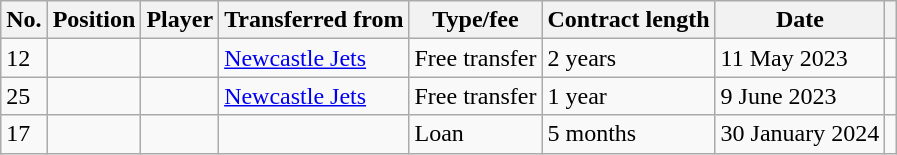<table class="wikitable plainrowheaders sortable" style="text-align:center; text-align:left">
<tr>
<th scope="col">No.</th>
<th scope="col">Position</th>
<th scope="col">Player</th>
<th scope="col">Transferred from</th>
<th scope="col">Type/fee</th>
<th scope="col">Contract length</th>
<th scope="col">Date</th>
<th scope="col" class="unsortable"></th>
</tr>
<tr>
<td>12</td>
<td></td>
<td></td>
<td><a href='#'>Newcastle Jets</a></td>
<td>Free transfer</td>
<td>2 years</td>
<td>11 May 2023</td>
<td></td>
</tr>
<tr>
<td>25</td>
<td></td>
<td></td>
<td><a href='#'>Newcastle Jets</a></td>
<td>Free transfer</td>
<td>1 year</td>
<td>9 June 2023</td>
<td></td>
</tr>
<tr>
<td>17</td>
<td></td>
<td></td>
<td></td>
<td>Loan</td>
<td>5 months</td>
<td>30 January 2024</td>
<td></td>
</tr>
</table>
